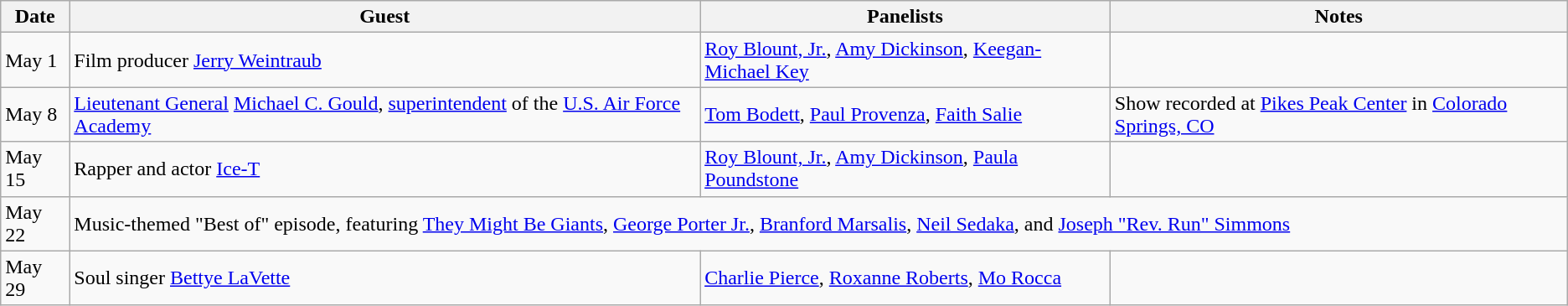<table class="wikitable">
<tr>
<th>Date</th>
<th>Guest</th>
<th>Panelists</th>
<th>Notes</th>
</tr>
<tr>
<td>May 1</td>
<td>Film producer <a href='#'>Jerry Weintraub</a></td>
<td><a href='#'>Roy Blount, Jr.</a>, <a href='#'>Amy Dickinson</a>, <a href='#'>Keegan-Michael Key</a></td>
</tr>
<tr>
<td>May 8</td>
<td><a href='#'>Lieutenant General</a> <a href='#'>Michael C. Gould</a>, <a href='#'>superintendent</a> of the <a href='#'>U.S. Air Force Academy</a></td>
<td><a href='#'>Tom Bodett</a>, <a href='#'>Paul Provenza</a>, <a href='#'>Faith Salie</a></td>
<td>Show recorded at <a href='#'>Pikes Peak Center</a> in <a href='#'>Colorado Springs, CO</a></td>
</tr>
<tr>
<td>May 15</td>
<td>Rapper and actor <a href='#'>Ice-T</a></td>
<td><a href='#'>Roy Blount, Jr.</a>, <a href='#'>Amy Dickinson</a>, <a href='#'>Paula Poundstone</a></td>
<td></td>
</tr>
<tr>
<td>May 22</td>
<td colspan=3>Music-themed "Best of" episode, featuring <a href='#'>They Might Be Giants</a>, <a href='#'>George Porter Jr.</a>, <a href='#'>Branford Marsalis</a>, <a href='#'>Neil Sedaka</a>, and <a href='#'>Joseph "Rev. Run" Simmons</a></td>
</tr>
<tr>
<td>May 29</td>
<td>Soul singer <a href='#'>Bettye LaVette</a></td>
<td><a href='#'>Charlie Pierce</a>, <a href='#'>Roxanne Roberts</a>, <a href='#'>Mo Rocca</a></td>
<td></td>
</tr>
</table>
